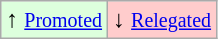<table class="wikitable" align="center">
<tr>
<td style="background:#ddffdd">↑ <small><a href='#'>Promoted</a></small></td>
<td style="background:#ffcccc">↓ <small><a href='#'>Relegated</a></small></td>
</tr>
</table>
